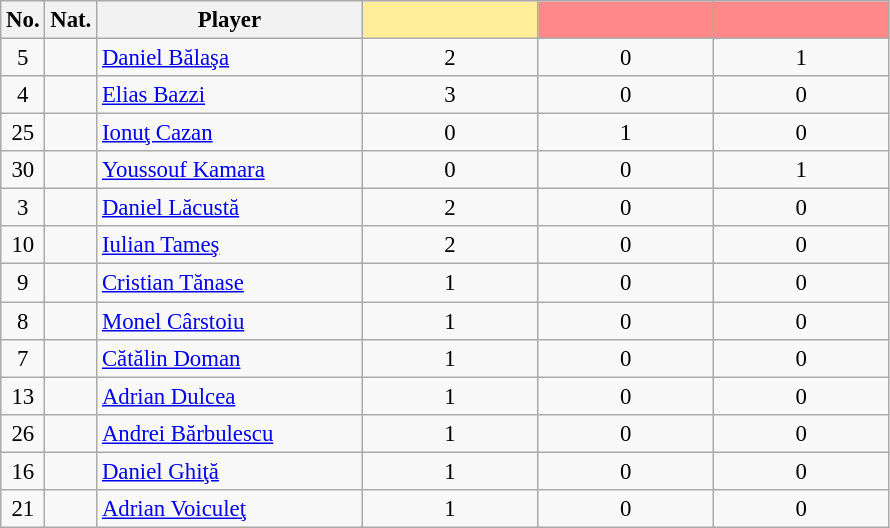<table class="wikitable sortable" style="text-align:center; font-size:95%;">
<tr>
<th class="unsortable" style="width:20px;">No.</th>
<th class="unsortable" style="width:24px;">Nat.</th>
<th style="width:170px;">Player</th>
<th style="width:110px; background:#fe9;"></th>
<th style="width:110px; background:#ff8888;"></th>
<th style="width:110px; background:#ff8888;"></th>
</tr>
<tr>
<td>5</td>
<td></td>
<td align="left"><a href='#'>Daniel Bălaşa</a></td>
<td>2</td>
<td>0</td>
<td>1</td>
</tr>
<tr>
<td>4</td>
<td></td>
<td align="left"><a href='#'>Elias Bazzi</a></td>
<td>3</td>
<td>0</td>
<td>0</td>
</tr>
<tr>
<td>25</td>
<td></td>
<td align="left"><a href='#'>Ionuţ Cazan</a></td>
<td>0</td>
<td>1</td>
<td>0</td>
</tr>
<tr>
<td>30</td>
<td></td>
<td align="left"><a href='#'>Youssouf Kamara</a></td>
<td>0</td>
<td>0</td>
<td>1</td>
</tr>
<tr>
<td>3</td>
<td></td>
<td align="left"><a href='#'>Daniel Lăcustă</a></td>
<td>2</td>
<td>0</td>
<td>0</td>
</tr>
<tr>
<td>10</td>
<td></td>
<td align="left"><a href='#'>Iulian Tameş</a></td>
<td>2</td>
<td>0</td>
<td>0</td>
</tr>
<tr>
<td>9</td>
<td></td>
<td align="left"><a href='#'>Cristian Tănase</a></td>
<td>1</td>
<td>0</td>
<td>0</td>
</tr>
<tr>
<td>8</td>
<td></td>
<td align="left"><a href='#'>Monel Cârstoiu</a></td>
<td>1</td>
<td>0</td>
<td>0</td>
</tr>
<tr>
<td>7</td>
<td></td>
<td align="left"><a href='#'>Cătălin Doman</a></td>
<td>1</td>
<td>0</td>
<td>0</td>
</tr>
<tr>
<td>13</td>
<td></td>
<td align="left"><a href='#'>Adrian Dulcea</a></td>
<td>1</td>
<td>0</td>
<td>0</td>
</tr>
<tr>
<td>26</td>
<td></td>
<td align="left"><a href='#'>Andrei Bărbulescu</a></td>
<td>1</td>
<td>0</td>
<td>0</td>
</tr>
<tr>
<td>16</td>
<td></td>
<td align="left"><a href='#'>Daniel Ghiţă</a></td>
<td>1</td>
<td>0</td>
<td>0</td>
</tr>
<tr>
<td>21</td>
<td></td>
<td align="left"><a href='#'>Adrian Voiculeţ</a></td>
<td>1</td>
<td>0</td>
<td>0</td>
</tr>
</table>
